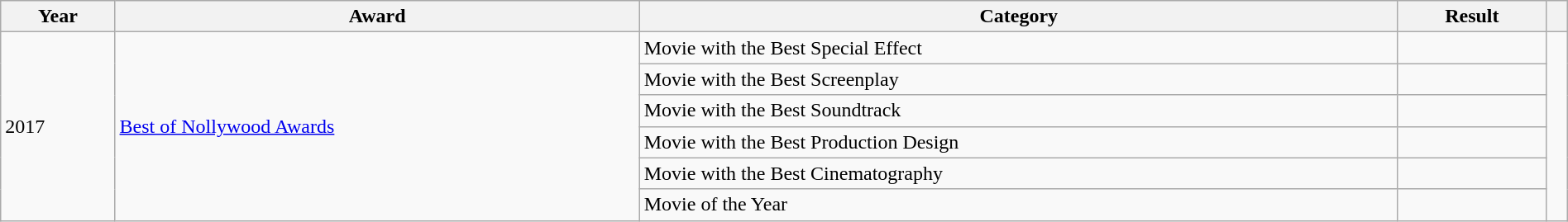<table class="wikitable sortable" style="width:100%">
<tr>
<th>Year</th>
<th>Award</th>
<th>Category</th>
<th>Result</th>
<th></th>
</tr>
<tr>
<td rowspan="6">2017</td>
<td rowspan="6"><a href='#'>Best of Nollywood Awards</a></td>
<td>Movie with the Best Special Effect</td>
<td></td>
<td rowspan="6"></td>
</tr>
<tr>
<td>Movie with the Best Screenplay</td>
<td></td>
</tr>
<tr>
<td>Movie with the Best Soundtrack</td>
<td></td>
</tr>
<tr>
<td>Movie with the Best Production Design</td>
<td></td>
</tr>
<tr>
<td>Movie with the Best Cinematography</td>
<td></td>
</tr>
<tr>
<td>Movie of the Year</td>
<td></td>
</tr>
</table>
